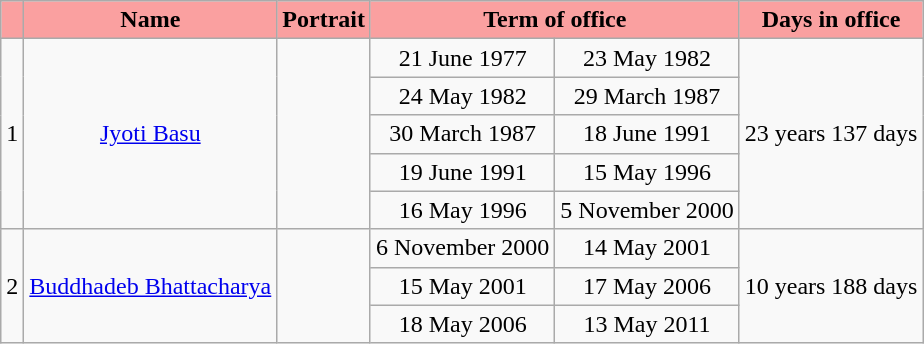<table class="wikitable" style="text-align:center">
<tr>
<th style="background:#FAA0A0"></th>
<th style="background:#FAA0A0">Name</th>
<th style="background:#FAA0A0">Portrait</th>
<th colspan="2" style="background:#FAA0A0">Term of office</th>
<th style="background:#FAA0A0">Days in office</th>
</tr>
<tr>
<td rowspan="5">1</td>
<td rowspan="5"><a href='#'>Jyoti Basu</a></td>
<td rowspan="5"></td>
<td>21 June 1977</td>
<td>23 May 1982</td>
<td rowspan="5">23 years 137 days</td>
</tr>
<tr>
<td>24 May 1982</td>
<td>29 March 1987</td>
</tr>
<tr>
<td>30 March 1987</td>
<td>18 June 1991</td>
</tr>
<tr>
<td>19 June 1991</td>
<td>15 May 1996</td>
</tr>
<tr>
<td>16 May 1996</td>
<td>5 November 2000</td>
</tr>
<tr>
<td rowspan="3">2</td>
<td rowspan="3"><a href='#'>Buddhadeb Bhattacharya</a></td>
<td rowspan="3"></td>
<td>6 November 2000</td>
<td>14 May 2001</td>
<td rowspan="3">10 years 188 days</td>
</tr>
<tr>
<td>15 May 2001</td>
<td>17 May 2006</td>
</tr>
<tr>
<td>18 May 2006</td>
<td>13 May 2011</td>
</tr>
</table>
